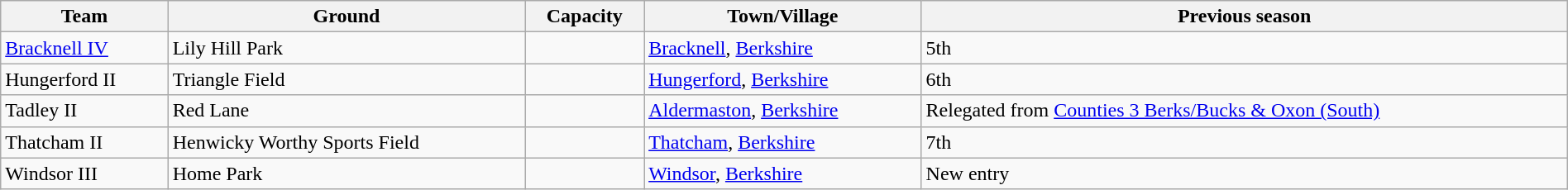<table class="wikitable sortable" width=100%>
<tr>
<th>Team</th>
<th>Ground</th>
<th>Capacity</th>
<th>Town/Village</th>
<th>Previous season</th>
</tr>
<tr>
<td><a href='#'>Bracknell IV</a></td>
<td>Lily Hill Park</td>
<td></td>
<td><a href='#'>Bracknell</a>, <a href='#'>Berkshire</a></td>
<td>5th</td>
</tr>
<tr>
<td>Hungerford II</td>
<td>Triangle Field</td>
<td></td>
<td><a href='#'>Hungerford</a>, <a href='#'>Berkshire</a></td>
<td>6th</td>
</tr>
<tr>
<td>Tadley II</td>
<td>Red Lane</td>
<td></td>
<td><a href='#'>Aldermaston</a>, <a href='#'>Berkshire</a></td>
<td>Relegated from <a href='#'>Counties 3 Berks/Bucks & Oxon (South)</a></td>
</tr>
<tr>
<td>Thatcham II</td>
<td>Henwicky Worthy Sports Field</td>
<td></td>
<td><a href='#'>Thatcham</a>, <a href='#'>Berkshire</a></td>
<td>7th</td>
</tr>
<tr>
<td>Windsor III</td>
<td>Home Park</td>
<td></td>
<td><a href='#'>Windsor</a>, <a href='#'>Berkshire</a></td>
<td>New entry</td>
</tr>
</table>
